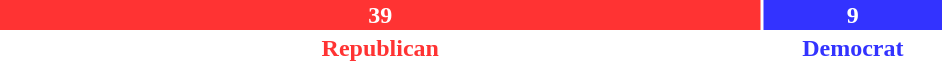<table style="width:50%">
<tr>
<td scope="row" colspan="3" style="text-align:center"></td>
</tr>
<tr>
<td scope="row" style="background:#F33; width:81%; text-align:center; color:white"><strong>39</strong></td>
<td style="background:#33F; width:19%; text-align:center; color:white"><strong>9</strong></td>
</tr>
<tr>
<td scope="row" style="text-align:center; color:#F33"><strong>Republican</strong></td>
<td style="text-align:center; color:#33F"><strong>Democrat</strong></td>
</tr>
</table>
